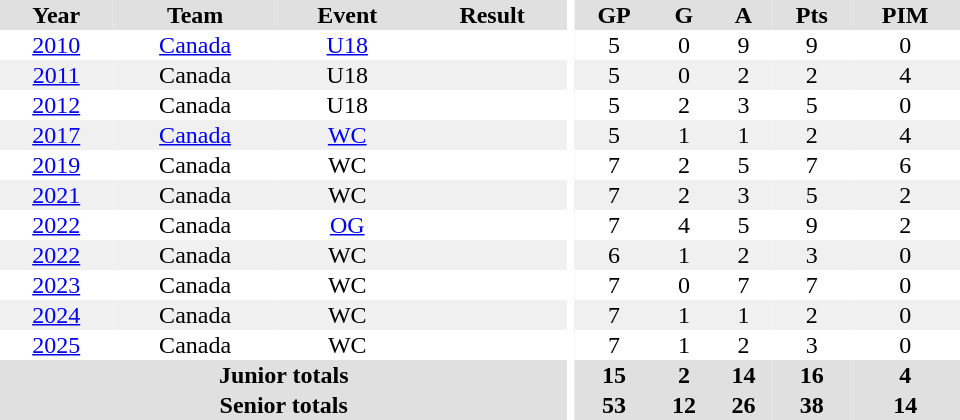<table border="0" cellpadding="1" cellspacing="0" ID="Table3" style="text-align:center; width:40em">
<tr ALIGN="center" bgcolor="#e0e0e0">
<th>Year</th>
<th>Team</th>
<th>Event</th>
<th>Result</th>
<th rowspan="99" bgcolor="#ffffff"></th>
<th>GP</th>
<th>G</th>
<th>A</th>
<th>Pts</th>
<th>PIM</th>
</tr>
<tr>
<td><a href='#'>2010</a></td>
<td><a href='#'>Canada</a></td>
<td><a href='#'>U18</a></td>
<td></td>
<td>5</td>
<td>0</td>
<td>9</td>
<td>9</td>
<td>0</td>
</tr>
<tr bgcolor="#f0f0f0">
<td><a href='#'>2011</a></td>
<td>Canada</td>
<td>U18</td>
<td></td>
<td>5</td>
<td>0</td>
<td>2</td>
<td>2</td>
<td>4</td>
</tr>
<tr>
<td><a href='#'>2012</a></td>
<td>Canada</td>
<td>U18</td>
<td></td>
<td>5</td>
<td>2</td>
<td>3</td>
<td>5</td>
<td>0</td>
</tr>
<tr bgcolor="#f0f0f0">
<td><a href='#'>2017</a></td>
<td><a href='#'>Canada</a></td>
<td><a href='#'>WC</a></td>
<td></td>
<td>5</td>
<td>1</td>
<td>1</td>
<td>2</td>
<td>4</td>
</tr>
<tr>
<td><a href='#'>2019</a></td>
<td>Canada</td>
<td>WC</td>
<td></td>
<td>7</td>
<td>2</td>
<td>5</td>
<td>7</td>
<td>6</td>
</tr>
<tr bgcolor="#f0f0f0">
<td><a href='#'>2021</a></td>
<td>Canada</td>
<td>WC</td>
<td></td>
<td>7</td>
<td>2</td>
<td>3</td>
<td>5</td>
<td>2</td>
</tr>
<tr>
<td><a href='#'>2022</a></td>
<td>Canada</td>
<td><a href='#'>OG</a></td>
<td></td>
<td>7</td>
<td>4</td>
<td>5</td>
<td>9</td>
<td>2</td>
</tr>
<tr bgcolor="#f0f0f0">
<td><a href='#'>2022</a></td>
<td>Canada</td>
<td>WC</td>
<td></td>
<td>6</td>
<td>1</td>
<td>2</td>
<td>3</td>
<td>0</td>
</tr>
<tr>
<td><a href='#'>2023</a></td>
<td>Canada</td>
<td>WC</td>
<td></td>
<td>7</td>
<td>0</td>
<td>7</td>
<td>7</td>
<td>0</td>
</tr>
<tr bgcolor="#f0f0f0">
<td><a href='#'>2024</a></td>
<td>Canada</td>
<td>WC</td>
<td></td>
<td>7</td>
<td>1</td>
<td>1</td>
<td>2</td>
<td>0</td>
</tr>
<tr>
<td><a href='#'>2025</a></td>
<td>Canada</td>
<td>WC</td>
<td></td>
<td>7</td>
<td>1</td>
<td>2</td>
<td>3</td>
<td>0</td>
</tr>
<tr bgcolor="#e0e0e0">
<th colspan="4">Junior totals</th>
<th>15</th>
<th>2</th>
<th>14</th>
<th>16</th>
<th>4</th>
</tr>
<tr bgcolor="#e0e0e0">
<th colspan="4">Senior totals</th>
<th>53</th>
<th>12</th>
<th>26</th>
<th>38</th>
<th>14</th>
</tr>
</table>
